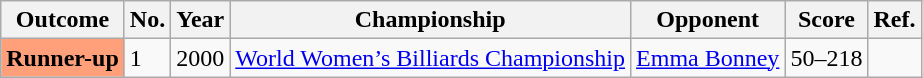<table class="wikitable">
<tr>
<th>Outcome</th>
<th>No.</th>
<th>Year</th>
<th>Championship</th>
<th>Opponent</th>
<th>Score</th>
<th>Ref.</th>
</tr>
<tr>
<th scope="row" style="background:#ffa07a;">Runner-up</th>
<td>1</td>
<td>2000</td>
<td><a href='#'>World Women’s Billiards Championship</a></td>
<td><a href='#'>Emma Bonney</a></td>
<td>50–218</td>
<td></td>
</tr>
</table>
